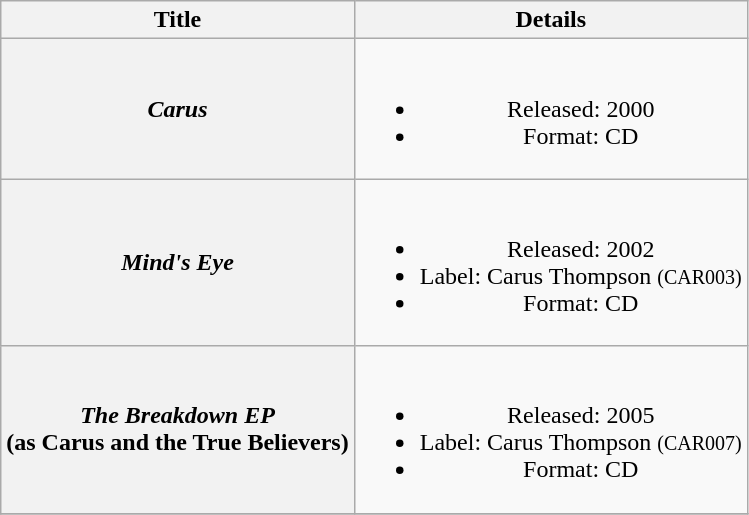<table class="wikitable plainrowheaders" style="text-align:center;" border="1">
<tr>
<th>Title</th>
<th>Details</th>
</tr>
<tr>
<th scope="row"><em>Carus</em></th>
<td><br><ul><li>Released: 2000</li><li>Format: CD</li></ul></td>
</tr>
<tr>
<th scope="row"><em>Mind's Eye</em></th>
<td><br><ul><li>Released: 2002</li><li>Label: Carus Thompson <small>(CAR003)</small></li><li>Format: CD</li></ul></td>
</tr>
<tr>
<th scope="row"><em>The Breakdown EP</em> <br> (as Carus and the True Believers)</th>
<td><br><ul><li>Released: 2005</li><li>Label: Carus Thompson <small>(CAR007)</small></li><li>Format: CD</li></ul></td>
</tr>
<tr>
</tr>
</table>
